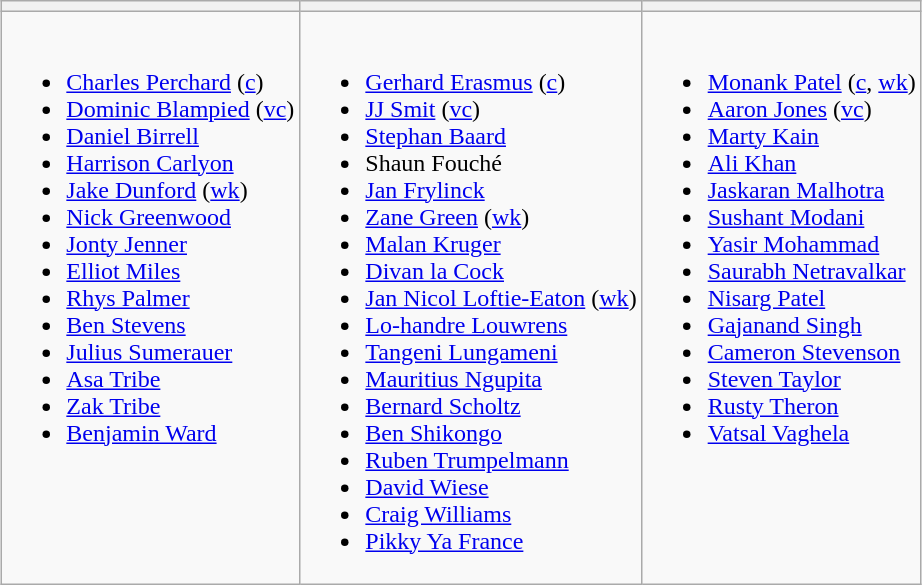<table class="wikitable" style="text-align:left; margin:auto">
<tr>
<th></th>
<th></th>
<th></th>
</tr>
<tr style="vertical-align:top">
<td><br><ul><li><a href='#'>Charles Perchard</a> (<a href='#'>c</a>)</li><li><a href='#'>Dominic Blampied</a> (<a href='#'>vc</a>)</li><li><a href='#'>Daniel Birrell</a></li><li><a href='#'>Harrison Carlyon</a></li><li><a href='#'>Jake Dunford</a> (<a href='#'>wk</a>)</li><li><a href='#'>Nick Greenwood</a></li><li><a href='#'>Jonty Jenner</a></li><li><a href='#'>Elliot Miles</a></li><li><a href='#'>Rhys Palmer</a></li><li><a href='#'>Ben Stevens</a></li><li><a href='#'>Julius Sumerauer</a></li><li><a href='#'>Asa Tribe</a></li><li><a href='#'>Zak Tribe</a></li><li><a href='#'>Benjamin Ward</a></li></ul></td>
<td><br><ul><li><a href='#'>Gerhard Erasmus</a> (<a href='#'>c</a>)</li><li><a href='#'>JJ Smit</a> (<a href='#'>vc</a>)</li><li><a href='#'>Stephan Baard</a></li><li>Shaun Fouché</li><li><a href='#'>Jan Frylinck</a></li><li><a href='#'>Zane Green</a> (<a href='#'>wk</a>)</li><li><a href='#'>Malan Kruger</a></li><li><a href='#'>Divan la Cock</a></li><li><a href='#'>Jan Nicol Loftie-Eaton</a> (<a href='#'>wk</a>)</li><li><a href='#'>Lo-handre Louwrens</a></li><li><a href='#'>Tangeni Lungameni</a></li><li><a href='#'>Mauritius Ngupita</a></li><li><a href='#'>Bernard Scholtz</a></li><li><a href='#'>Ben Shikongo</a></li><li><a href='#'>Ruben Trumpelmann</a></li><li><a href='#'>David Wiese</a></li><li><a href='#'>Craig Williams</a></li><li><a href='#'>Pikky Ya France</a></li></ul></td>
<td><br><ul><li><a href='#'>Monank Patel</a> (<a href='#'>c</a>, <a href='#'>wk</a>)</li><li><a href='#'>Aaron Jones</a> (<a href='#'>vc</a>)</li><li><a href='#'>Marty Kain</a></li><li><a href='#'>Ali Khan</a></li><li><a href='#'>Jaskaran Malhotra</a></li><li><a href='#'>Sushant Modani</a></li><li><a href='#'>Yasir Mohammad</a></li><li><a href='#'>Saurabh Netravalkar</a></li><li><a href='#'>Nisarg Patel</a></li><li><a href='#'>Gajanand Singh</a></li><li><a href='#'>Cameron Stevenson</a></li><li><a href='#'>Steven Taylor</a></li><li><a href='#'>Rusty Theron</a></li><li><a href='#'>Vatsal Vaghela</a></li></ul></td>
</tr>
</table>
